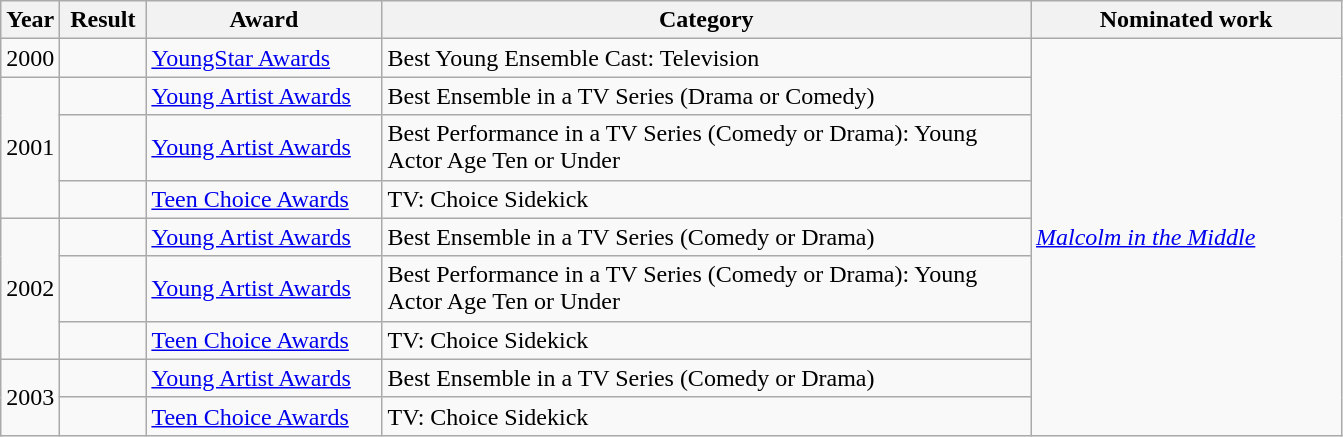<table class="wikitable sortable">
<tr>
<th>Year</th>
<th style="width:50px;">Result</th>
<th style="width:150px;">Award</th>
<th style="width:425px;">Category</th>
<th style="width:200px;">Nominated work</th>
</tr>
<tr>
<td>2000</td>
<td></td>
<td><a href='#'>YoungStar Awards</a></td>
<td>Best Young Ensemble Cast: Television</td>
<td rowspan=9><em><a href='#'>Malcolm in the Middle</a></em></td>
</tr>
<tr>
<td rowspan=3>2001</td>
<td></td>
<td><a href='#'>Young Artist Awards</a></td>
<td>Best Ensemble in a TV Series (Drama or Comedy)</td>
</tr>
<tr>
<td></td>
<td><a href='#'>Young Artist Awards</a></td>
<td>Best Performance in a TV Series (Comedy or Drama): Young Actor Age Ten or Under</td>
</tr>
<tr>
<td></td>
<td><a href='#'>Teen Choice Awards</a></td>
<td>TV: Choice Sidekick</td>
</tr>
<tr>
<td rowspan=3>2002</td>
<td></td>
<td><a href='#'>Young Artist Awards</a></td>
<td>Best Ensemble in a TV Series (Comedy or Drama)</td>
</tr>
<tr>
<td></td>
<td><a href='#'>Young Artist Awards</a></td>
<td>Best Performance in a TV Series (Comedy or Drama): Young Actor Age Ten or Under</td>
</tr>
<tr>
<td></td>
<td><a href='#'>Teen Choice Awards</a></td>
<td>TV: Choice Sidekick</td>
</tr>
<tr>
<td rowspan=2>2003</td>
<td></td>
<td><a href='#'>Young Artist Awards</a></td>
<td>Best Ensemble in a TV Series (Comedy or Drama)</td>
</tr>
<tr>
<td></td>
<td><a href='#'>Teen Choice Awards</a></td>
<td>TV: Choice Sidekick</td>
</tr>
</table>
